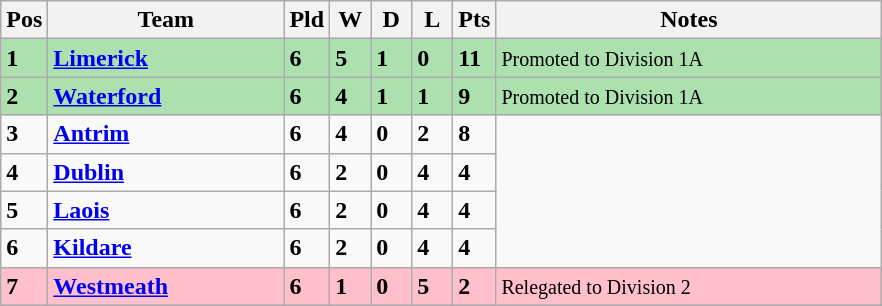<table class="wikitable" style="text-align: centre;">
<tr>
<th width=20>Pos</th>
<th width=150>Team</th>
<th width=20>Pld</th>
<th width=20>W</th>
<th width=20>D</th>
<th width=20>L</th>
<th width=20>Pts</th>
<th width=250>Notes</th>
</tr>
<tr style="background:#ACE1AF;">
<td><strong>1</strong></td>
<td align=left><strong> <a href='#'>Limerick</a> </strong></td>
<td><strong>6</strong></td>
<td><strong>5</strong></td>
<td><strong>1</strong></td>
<td><strong>0</strong></td>
<td><strong>11</strong></td>
<td><small> Promoted to Division 1A</small></td>
</tr>
<tr style="background:#ACE1AF;">
<td><strong>2</strong></td>
<td align=left><strong> <a href='#'>Waterford</a> </strong></td>
<td><strong>6</strong></td>
<td><strong>4</strong></td>
<td><strong>1</strong></td>
<td><strong>1</strong></td>
<td><strong>9</strong></td>
<td><small> Promoted to Division 1A</small></td>
</tr>
<tr style>
<td><strong>3</strong></td>
<td align=left><strong> <a href='#'>Antrim</a> </strong></td>
<td><strong>6</strong></td>
<td><strong>4</strong></td>
<td><strong>0</strong></td>
<td><strong>2</strong></td>
<td><strong>8</strong></td>
</tr>
<tr style>
<td><strong>4</strong></td>
<td align=left><strong> <a href='#'>Dublin</a> </strong></td>
<td><strong>6</strong></td>
<td><strong>2</strong></td>
<td><strong>0</strong></td>
<td><strong>4</strong></td>
<td><strong>4</strong></td>
</tr>
<tr style>
<td><strong>5</strong></td>
<td align=left><strong> <a href='#'>Laois</a> </strong></td>
<td><strong>6</strong></td>
<td><strong>2</strong></td>
<td><strong>0</strong></td>
<td><strong>4</strong></td>
<td><strong>4</strong></td>
</tr>
<tr style>
<td><strong>6</strong></td>
<td align=left><strong> <a href='#'>Kildare</a> </strong></td>
<td><strong>6</strong></td>
<td><strong>2</strong></td>
<td><strong>0</strong></td>
<td><strong>4</strong></td>
<td><strong>4</strong></td>
</tr>
<tr style="background:pink;">
<td><strong>7</strong></td>
<td align=left><strong> <a href='#'>Westmeath</a> </strong></td>
<td><strong>6</strong></td>
<td><strong>1</strong></td>
<td><strong>0</strong></td>
<td><strong>5</strong></td>
<td><strong>2</strong></td>
<td><small> Relegated to Division 2</small></td>
</tr>
</table>
